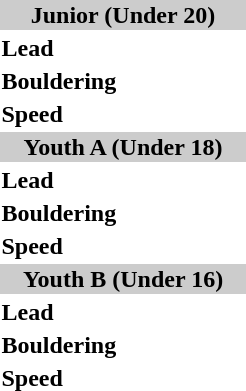<table>
<tr>
<th colspan="4" style="background-color:#CCC;">Junior (Under 20)</th>
</tr>
<tr>
<th scope=row style="text-align:left" width=150>Lead</th>
<td></td>
<td></td>
<td></td>
</tr>
<tr>
<th scope=row style="text-align:left" width=150>Bouldering</th>
<td></td>
<td></td>
<td></td>
</tr>
<tr>
<th scope=row style="text-align:left" width=150>Speed</th>
<td></td>
<td></td>
<td></td>
</tr>
<tr>
<th colspan="4" style="background-color:#CCC;">Youth A (Under 18)</th>
</tr>
<tr>
<th scope=row style="text-align:left" width=150>Lead</th>
<td></td>
<td></td>
<td></td>
</tr>
<tr>
<th scope=row style="text-align:left" width=150>Bouldering</th>
<td></td>
<td></td>
<td></td>
</tr>
<tr>
<th scope=row style="text-align:left" width=150>Speed</th>
<td></td>
<td></td>
<td></td>
</tr>
<tr>
<th colspan="4" style="background-color:#CCC;">Youth B (Under 16)</th>
</tr>
<tr>
<th scope=row style="text-align:left" width=150>Lead</th>
<td></td>
<td></td>
<td></td>
</tr>
<tr>
<th scope=row style="text-align:left" width=150>Bouldering</th>
<td></td>
<td></td>
<td></td>
</tr>
<tr>
<th scope=row style="text-align:left" width=150>Speed</th>
<td></td>
<td></td>
<td></td>
</tr>
</table>
